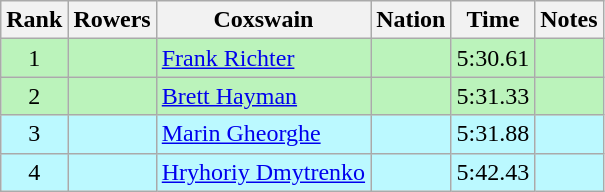<table class="wikitable sortable" style="text-align:center">
<tr>
<th>Rank</th>
<th>Rowers</th>
<th>Coxswain</th>
<th>Nation</th>
<th>Time</th>
<th>Notes</th>
</tr>
<tr bgcolor=bbf3bb>
<td>1</td>
<td></td>
<td align=left><a href='#'>Frank Richter</a></td>
<td align=left></td>
<td>5:30.61</td>
<td></td>
</tr>
<tr bgcolor=bbf3bb>
<td>2</td>
<td></td>
<td align=left><a href='#'>Brett Hayman</a></td>
<td align=left></td>
<td>5:31.33</td>
<td></td>
</tr>
<tr bgcolor=bbf9ff>
<td>3</td>
<td></td>
<td align=left><a href='#'>Marin Gheorghe</a></td>
<td align=left></td>
<td>5:31.88</td>
<td></td>
</tr>
<tr bgcolor=bbf9ff>
<td>4</td>
<td></td>
<td align=left><a href='#'>Hryhoriy Dmytrenko</a></td>
<td align=left></td>
<td>5:42.43</td>
<td></td>
</tr>
</table>
